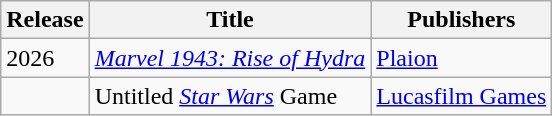<table class="wikitable">
<tr>
<th>Release</th>
<th>Title</th>
<th>Publishers</th>
</tr>
<tr>
<td>2026</td>
<td><em><a href='#'>Marvel 1943: Rise of Hydra</a></em></td>
<td><a href='#'>Plaion</a></td>
</tr>
<tr>
<td></td>
<td>Untitled <em><a href='#'>Star Wars</a></em> Game</td>
<td><a href='#'>Lucasfilm Games</a></td>
</tr>
</table>
